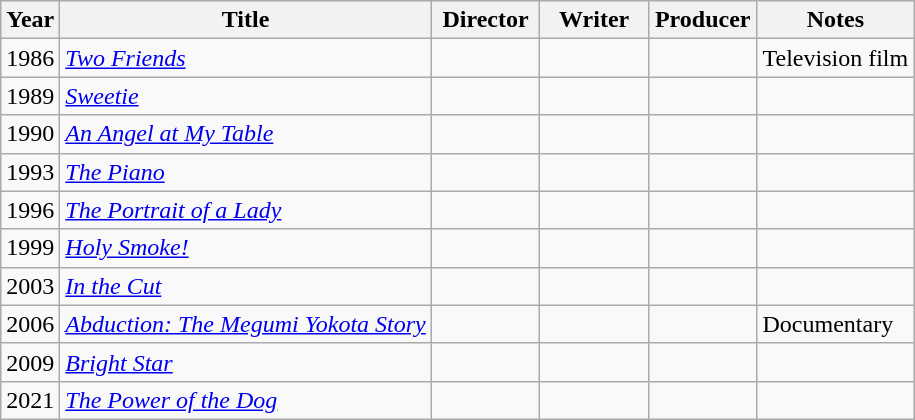<table class="wikitable">
<tr>
<th>Year</th>
<th>Title</th>
<th width=65>Director</th>
<th width=65>Writer</th>
<th width=65>Producer</th>
<th>Notes</th>
</tr>
<tr>
<td>1986</td>
<td><em><a href='#'>Two Friends</a></em></td>
<td></td>
<td></td>
<td></td>
<td>Television film</td>
</tr>
<tr>
<td>1989</td>
<td><em><a href='#'>Sweetie</a></em></td>
<td></td>
<td></td>
<td></td>
<td></td>
</tr>
<tr>
<td>1990</td>
<td><em><a href='#'>An Angel at My Table</a></em></td>
<td></td>
<td></td>
<td></td>
<td></td>
</tr>
<tr>
<td>1993</td>
<td><em><a href='#'>The Piano</a></em></td>
<td></td>
<td></td>
<td></td>
<td></td>
</tr>
<tr>
<td>1996</td>
<td><em><a href='#'>The Portrait of a Lady</a></em></td>
<td></td>
<td></td>
<td></td>
<td></td>
</tr>
<tr>
<td>1999</td>
<td><em><a href='#'>Holy Smoke!</a></em></td>
<td></td>
<td></td>
<td></td>
<td></td>
</tr>
<tr>
<td>2003</td>
<td><em><a href='#'>In the Cut</a></em></td>
<td></td>
<td></td>
<td></td>
<td></td>
</tr>
<tr>
<td>2006</td>
<td><em><a href='#'>Abduction: The Megumi Yokota Story</a></em></td>
<td></td>
<td></td>
<td></td>
<td>Documentary</td>
</tr>
<tr>
<td>2009</td>
<td><em><a href='#'>Bright Star</a></em></td>
<td></td>
<td></td>
<td></td>
<td></td>
</tr>
<tr>
<td>2021</td>
<td><em><a href='#'>The Power of the Dog</a></em></td>
<td></td>
<td></td>
<td></td>
<td></td>
</tr>
</table>
